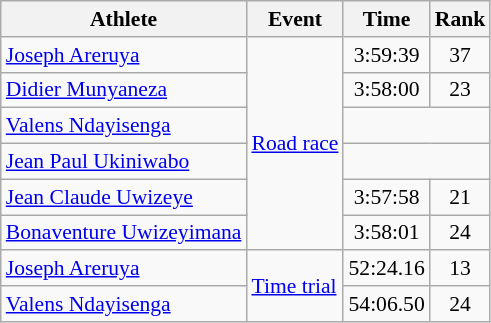<table class=wikitable style="font-size:90%;">
<tr>
<th>Athlete</th>
<th>Event</th>
<th>Time</th>
<th>Rank</th>
</tr>
<tr align=center>
<td align=left><a href='#'>Joseph Areruya</a></td>
<td align=left rowspan=6><a href='#'>Road race</a></td>
<td>3:59:39</td>
<td>37</td>
</tr>
<tr align=center>
<td align=left><a href='#'>Didier Munyaneza</a></td>
<td>3:58:00</td>
<td>23</td>
</tr>
<tr align=center>
<td align=left><a href='#'>Valens Ndayisenga</a></td>
<td colspan=2></td>
</tr>
<tr align=center>
<td align=left><a href='#'>Jean Paul Ukiniwabo</a></td>
<td colspan=2></td>
</tr>
<tr align=center>
<td align=left><a href='#'>Jean Claude Uwizeye</a></td>
<td>3:57:58</td>
<td>21</td>
</tr>
<tr align=center>
<td align=left><a href='#'>Bonaventure Uwizeyimana</a></td>
<td>3:58:01</td>
<td>24</td>
</tr>
<tr align=center>
<td align=left><a href='#'>Joseph Areruya</a></td>
<td align=left rowspan=2><a href='#'>Time trial</a></td>
<td>52:24.16</td>
<td>13</td>
</tr>
<tr align=center>
<td align=left><a href='#'>Valens Ndayisenga</a></td>
<td>54:06.50</td>
<td>24</td>
</tr>
</table>
